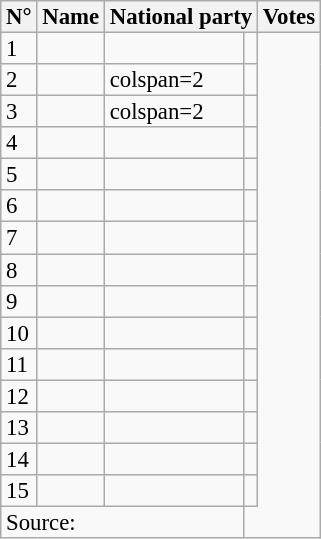<table class="wikitable sortable" style="font-size:95%;line-height:14px;">
<tr>
<th>N°</th>
<th>Name</th>
<th colspan="2">National party</th>
<th>Votes</th>
</tr>
<tr>
<td>1</td>
<td><em></em></td>
<td></td>
<td></td>
</tr>
<tr>
<td>2</td>
<td></td>
<td>colspan=2 </td>
<td></td>
</tr>
<tr>
<td>3</td>
<td></td>
<td>colspan=2 </td>
<td></td>
</tr>
<tr>
<td>4</td>
<td></td>
<td></td>
<td></td>
</tr>
<tr>
<td>5</td>
<td></td>
<td></td>
<td></td>
</tr>
<tr>
<td>6</td>
<td></td>
<td></td>
<td></td>
</tr>
<tr>
<td>7</td>
<td></td>
<td></td>
<td></td>
</tr>
<tr>
<td>8</td>
<td></td>
<td></td>
<td></td>
</tr>
<tr>
<td>9</td>
<td></td>
<td></td>
<td></td>
</tr>
<tr>
<td>10</td>
<td></td>
<td></td>
<td></td>
</tr>
<tr>
<td>11</td>
<td></td>
<td></td>
<td></td>
</tr>
<tr>
<td>12</td>
<td></td>
<td></td>
<td></td>
</tr>
<tr>
<td>13</td>
<td></td>
<td></td>
<td></td>
</tr>
<tr>
<td>14</td>
<td></td>
<td></td>
<td></td>
</tr>
<tr>
<td>15</td>
<td></td>
<td></td>
<td></td>
</tr>
<tr>
<td colspan="3">Source: </td>
</tr>
</table>
